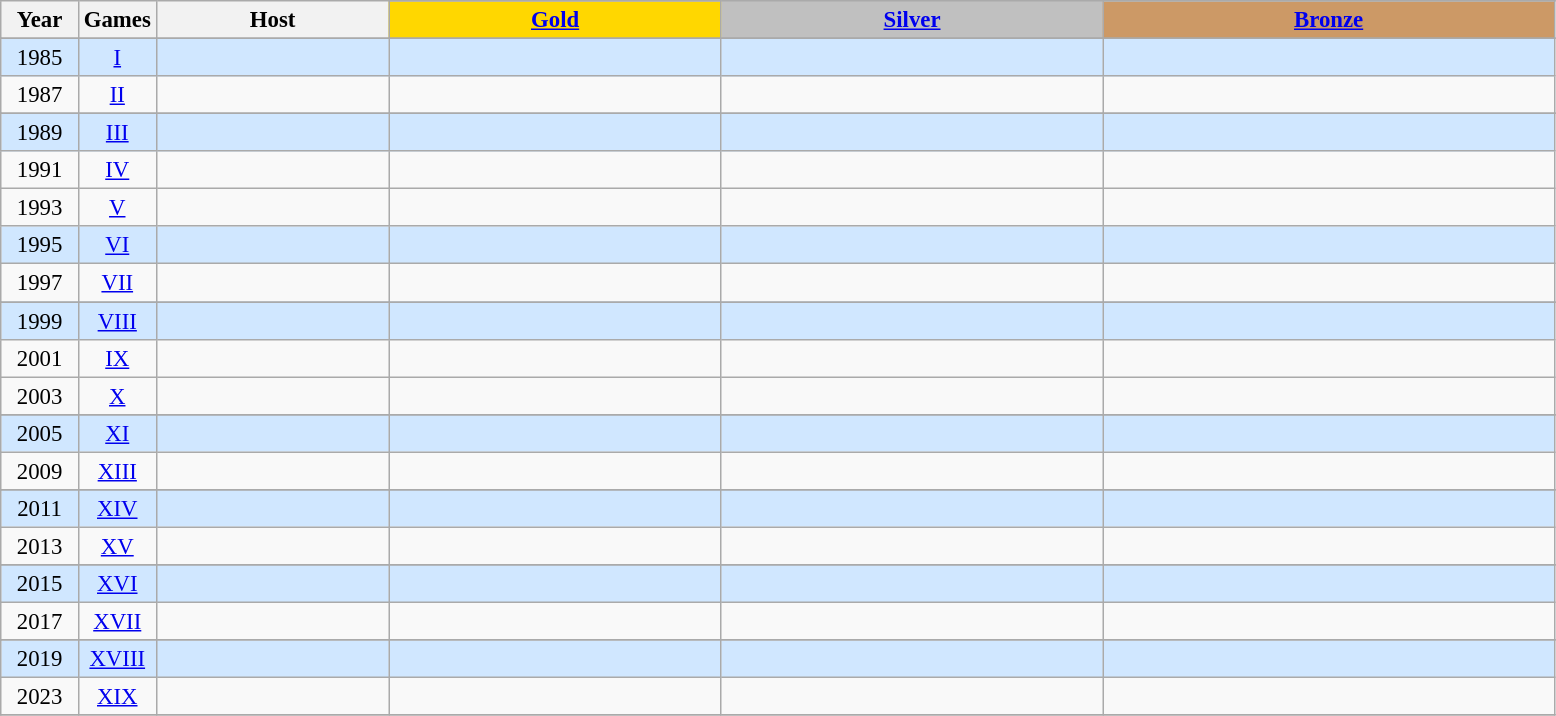<table class="wikitable" style="text-align: center; font-size:95%;">
<tr>
<th rowspan="2" style="width:5%;">Year</th>
<th rowspan="2" style="width:5%;">Games</th>
<th rowspan="2" style="width:15%;">Host</th>
</tr>
<tr>
<th style="background-color: gold"><a href='#'>Gold</a></th>
<th style="background-color: silver"><a href='#'>Silver</a></th>
<th style="background-color: #CC9966"><a href='#'>Bronze</a></th>
</tr>
<tr>
</tr>
<tr style="text-align:center; background:#d0e7ff;">
<td>1985</td>
<td align=center><a href='#'>I</a></td>
<td align="left"></td>
<td align="left"></td>
<td align="left"></td>
<td align="left"></td>
</tr>
<tr>
<td>1987</td>
<td align=center><a href='#'>II</a></td>
<td align="left"></td>
<td align="left"></td>
<td align="left"></td>
<td align="left"></td>
</tr>
<tr>
</tr>
<tr style="text-align:center; background:#d0e7ff;">
<td>1989</td>
<td align=center><a href='#'>III</a></td>
<td align="left"></td>
<td align="left"></td>
<td align="left"></td>
<td align="left"></td>
</tr>
<tr>
<td>1991</td>
<td align=center><a href='#'>IV</a></td>
<td align="left"></td>
<td align="left"></td>
<td align="left"></td>
<td align="left"></td>
</tr>
<tr>
<td>1993</td>
<td align=center><a href='#'>V</a></td>
<td align="left"></td>
<td align="left"></td>
<td align="left"></td>
<td align="left"></td>
</tr>
<tr style="text-align:center; background:#d0e7ff;">
<td>1995</td>
<td align=center><a href='#'>VI</a></td>
<td align="left"></td>
<td align="left"></td>
<td align="left"></td>
<td align="left"></td>
</tr>
<tr>
<td>1997</td>
<td align=center><a href='#'>VII</a></td>
<td align="left"></td>
<td align="left"></td>
<td align="left"></td>
<td align="left"></td>
</tr>
<tr>
</tr>
<tr style="text-align:center; background:#d0e7ff;">
<td>1999</td>
<td align=center><a href='#'>VIII</a></td>
<td align="left"></td>
<td align="left"></td>
<td align="left"></td>
<td align="left"></td>
</tr>
<tr>
<td>2001</td>
<td align=center><a href='#'>IX</a></td>
<td align="left"></td>
<td align="left"></td>
<td align="left"></td>
<td align="left"></td>
</tr>
<tr>
<td>2003</td>
<td align=center><a href='#'>X</a></td>
<td align="left"></td>
<td align="left"></td>
<td align="left"></td>
<td align="left"></td>
</tr>
<tr>
</tr>
<tr style="text-align:center; background:#d0e7ff;">
<td>2005</td>
<td align=center><a href='#'>XI</a></td>
<td align="left"></td>
<td align="left"></td>
<td align="left"></td>
<td align="left"></td>
</tr>
<tr>
<td>2009</td>
<td align=center><a href='#'>XIII</a></td>
<td align="left"></td>
<td align="left"></td>
<td align="left"></td>
<td align="left"></td>
</tr>
<tr>
</tr>
<tr style="text-align:center; background:#d0e7ff;">
<td>2011</td>
<td align=center><a href='#'>XIV</a></td>
<td align="left"></td>
<td align="left"></td>
<td align="left"></td>
<td align="left"></td>
</tr>
<tr>
<td>2013</td>
<td align=center><a href='#'>XV</a></td>
<td align="left"></td>
<td align="left"></td>
<td align="left"></td>
<td align="left"></td>
</tr>
<tr>
</tr>
<tr style="text-align:center; background:#d0e7ff;">
<td>2015</td>
<td align=center><a href='#'>XVI</a></td>
<td align="left"></td>
<td align="left"></td>
<td align="left"></td>
<td align="left"></td>
</tr>
<tr>
<td>2017</td>
<td align=center><a href='#'>XVII</a></td>
<td align="left"></td>
<td align="left"></td>
<td align="left"></td>
<td align="left"></td>
</tr>
<tr>
</tr>
<tr style="text-align:center; background:#d0e7ff;">
<td>2019</td>
<td align=center><a href='#'>XVIII</a></td>
<td align="left"></td>
<td align="left"></td>
<td align="left"></td>
<td align="left"></td>
</tr>
<tr>
<td>2023</td>
<td align=center><a href='#'>XIX</a></td>
<td align="left"></td>
<td align="left"></td>
<td align="left"></td>
<td align="left"></td>
</tr>
<tr>
</tr>
</table>
